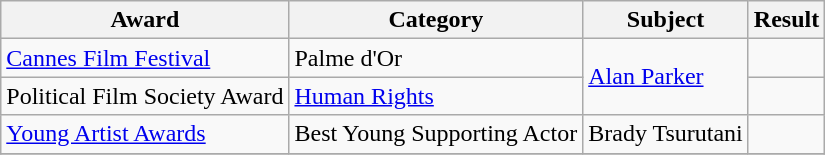<table class="wikitable">
<tr>
<th>Award</th>
<th>Category</th>
<th>Subject</th>
<th>Result</th>
</tr>
<tr>
<td><a href='#'>Cannes Film Festival</a></td>
<td>Palme d'Or</td>
<td rowspan=2><a href='#'>Alan Parker</a></td>
<td></td>
</tr>
<tr>
<td>Political Film Society Award</td>
<td><a href='#'>Human Rights</a></td>
<td></td>
</tr>
<tr>
<td><a href='#'>Young Artist Awards</a></td>
<td>Best Young Supporting Actor</td>
<td>Brady Tsurutani</td>
<td></td>
</tr>
<tr>
</tr>
</table>
